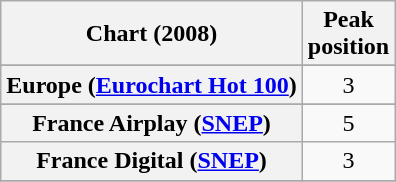<table class="wikitable sortable plainrowheaders" style="text-align:center">
<tr>
<th>Chart (2008)</th>
<th>Peak<br>position</th>
</tr>
<tr>
</tr>
<tr>
<th scope="row">Europe (<a href='#'>Eurochart Hot 100</a>)</th>
<td>3</td>
</tr>
<tr>
</tr>
<tr>
<th scope="row">France Airplay (<a href='#'>SNEP</a>)</th>
<td>5</td>
</tr>
<tr>
<th scope="row">France Digital (<a href='#'>SNEP</a>)</th>
<td>3</td>
</tr>
<tr>
</tr>
</table>
